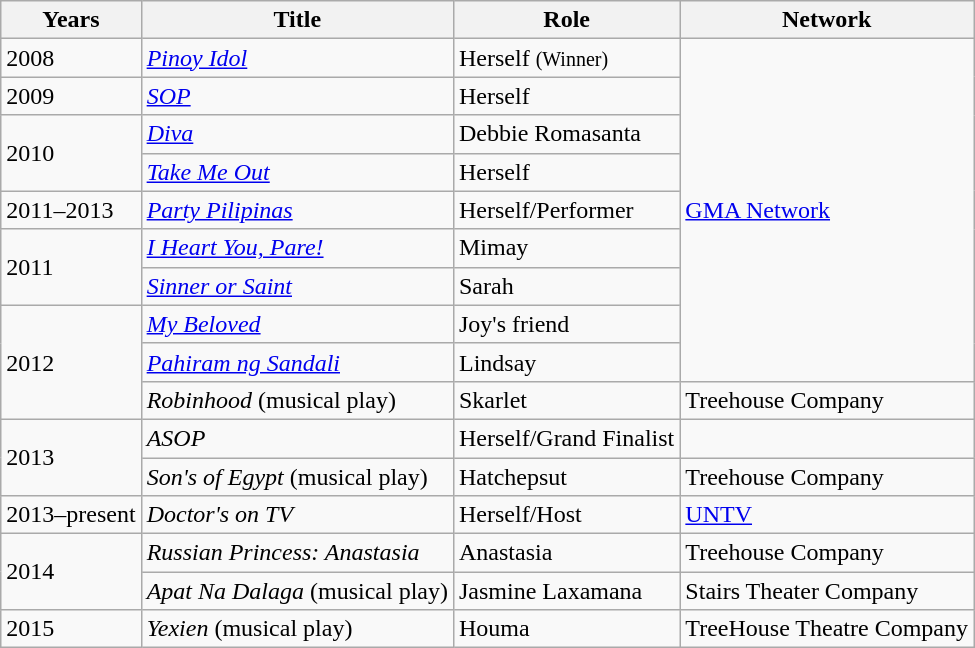<table class="wikitable">
<tr>
<th>Years</th>
<th>Title</th>
<th>Role</th>
<th>Network</th>
</tr>
<tr>
<td>2008</td>
<td><em><a href='#'>Pinoy Idol</a></em></td>
<td>Herself <small>(Winner)</small></td>
<td rowspan="9"><a href='#'>GMA Network</a></td>
</tr>
<tr>
<td>2009</td>
<td><em><a href='#'>SOP</a></em></td>
<td>Herself</td>
</tr>
<tr>
<td rowspan="2">2010</td>
<td><em><a href='#'>Diva</a></em></td>
<td>Debbie Romasanta</td>
</tr>
<tr>
<td><em><a href='#'>Take Me Out</a></em></td>
<td>Herself</td>
</tr>
<tr>
<td>2011–2013</td>
<td><em><a href='#'>Party Pilipinas</a></em></td>
<td>Herself/Performer</td>
</tr>
<tr>
<td rowspan="2">2011</td>
<td><em><a href='#'>I Heart You, Pare!</a></em></td>
<td>Mimay</td>
</tr>
<tr>
<td><em><a href='#'>Sinner or Saint</a></em></td>
<td>Sarah</td>
</tr>
<tr>
<td rowspan="3">2012</td>
<td><em><a href='#'>My Beloved</a></em></td>
<td>Joy's friend</td>
</tr>
<tr>
<td><em><a href='#'>Pahiram ng Sandali</a></em></td>
<td>Lindsay</td>
</tr>
<tr>
<td><em>Robinhood</em> (musical play)</td>
<td>Skarlet</td>
<td>Treehouse Company</td>
</tr>
<tr>
<td rowspan="2">2013</td>
<td><em>ASOP</em></td>
<td>Herself/Grand Finalist</td>
</tr>
<tr>
<td><em>Son's of Egypt</em> (musical play)</td>
<td>Hatchepsut</td>
<td>Treehouse Company</td>
</tr>
<tr>
<td>2013–present</td>
<td><em>Doctor's on TV</em></td>
<td>Herself/Host</td>
<td><a href='#'>UNTV</a></td>
</tr>
<tr>
<td rowspan="2">2014</td>
<td><em>Russian Princess: Anastasia</em></td>
<td>Anastasia</td>
<td>Treehouse Company</td>
</tr>
<tr>
<td><em>Apat Na Dalaga</em> (musical play)</td>
<td>Jasmine Laxamana</td>
<td>Stairs Theater Company</td>
</tr>
<tr>
<td>2015</td>
<td><em>Yexien</em> (musical play)</td>
<td>Houma</td>
<td>TreeHouse Theatre Company</td>
</tr>
</table>
